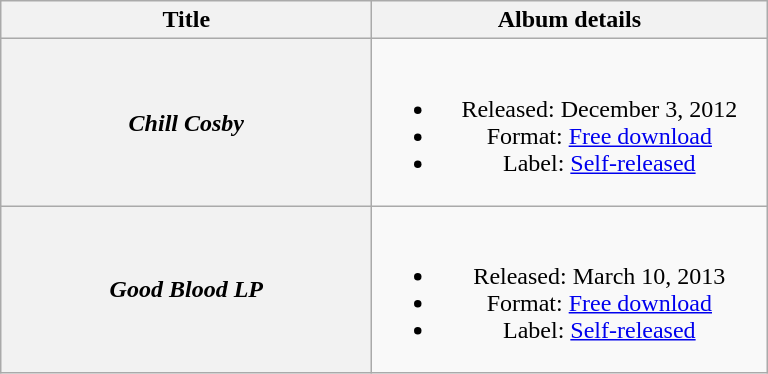<table class="wikitable plainrowheaders" style="text-align:center;">
<tr>
<th scope="col" style="width:15em;">Title</th>
<th scope="col" style="width:16em;">Album details</th>
</tr>
<tr>
<th scope="row"><em>Chill Cosby</em></th>
<td><br><ul><li>Released: December 3, 2012</li><li>Format: <a href='#'>Free download</a></li><li>Label: <a href='#'>Self-released</a></li></ul></td>
</tr>
<tr>
<th scope="row"><em>Good Blood LP</em></th>
<td><br><ul><li>Released: March 10, 2013</li><li>Format: <a href='#'>Free download</a></li><li>Label: <a href='#'>Self-released</a></li></ul></td>
</tr>
</table>
